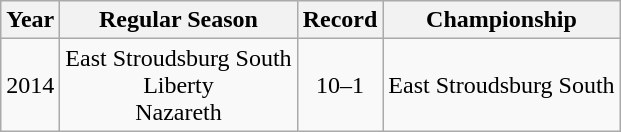<table class="wikitable" style="text-align:center">
<tr>
<th>Year</th>
<th>Regular Season</th>
<th>Record</th>
<th>Championship</th>
</tr>
<tr>
<td>2014</td>
<td>East Stroudsburg South<br>Liberty<br>Nazareth</td>
<td>10–1</td>
<td>East Stroudsburg South</td>
</tr>
</table>
